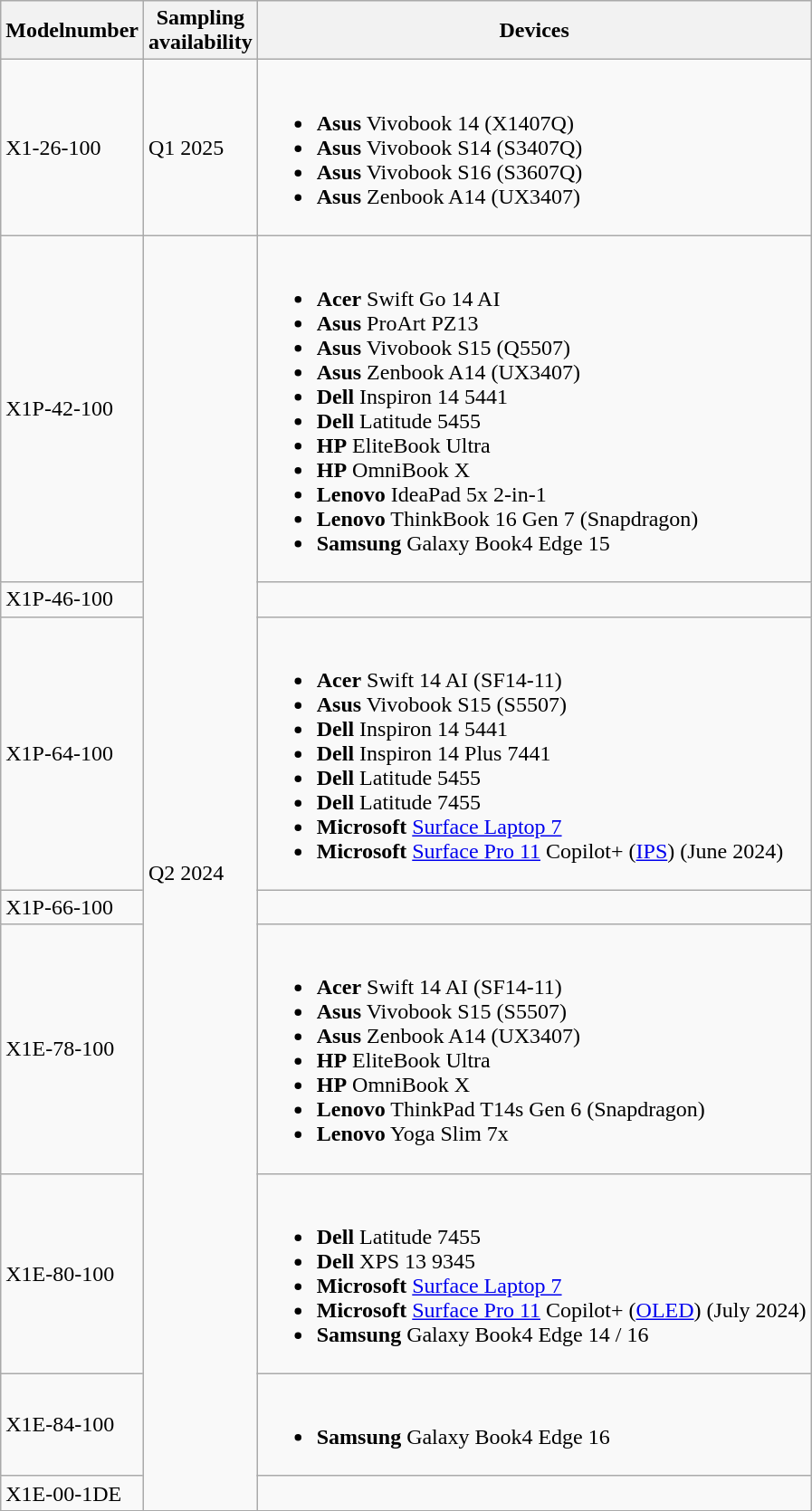<table class="wikitable">
<tr>
<th>Modelnumber</th>
<th>Sampling<br>availability</th>
<th>Devices</th>
</tr>
<tr>
<td>X1-26-100</td>
<td>Q1 2025</td>
<td><br><ul><li><strong>Asus</strong> Vivobook 14 (X1407Q)</li><li><strong>Asus</strong> Vivobook S14 (S3407Q)</li><li><strong>Asus</strong> Vivobook S16 (S3607Q)</li><li><strong>Asus</strong> Zenbook A14 (UX3407)</li></ul></td>
</tr>
<tr>
<td>X1P-42-100</td>
<td rowspan="8">Q2 2024</td>
<td><br><ul><li><strong>Acer</strong> Swift Go 14 AI</li><li><strong>Asus</strong> ProArt PZ13</li><li><strong>Asus</strong> Vivobook S15 (Q5507)</li><li><strong>Asus</strong> Zenbook A14 (UX3407)</li><li><strong>Dell</strong> Inspiron 14 5441</li><li><strong>Dell</strong> Latitude 5455</li><li><strong>HP</strong> EliteBook Ultra</li><li><strong>HP</strong> OmniBook X</li><li><strong>Lenovo</strong> IdeaPad 5x 2-in-1</li><li><strong>Lenovo</strong> ThinkBook 16 Gen 7 (Snapdragon)</li><li><strong>Samsung</strong> Galaxy Book4 Edge 15</li></ul></td>
</tr>
<tr>
<td>X1P-46-100</td>
<td></td>
</tr>
<tr>
<td>X1P-64-100</td>
<td><br><ul><li><strong>Acer</strong> Swift 14 AI (SF14-11)</li><li><strong>Asus</strong> Vivobook S15 (S5507)</li><li><strong>Dell</strong> Inspiron 14 5441</li><li><strong>Dell</strong> Inspiron 14 Plus 7441</li><li><strong>Dell</strong> Latitude 5455</li><li><strong>Dell</strong> Latitude 7455</li><li><strong>Microsoft</strong> <a href='#'>Surface Laptop 7</a></li><li><strong>Microsoft</strong> <a href='#'>Surface Pro 11</a> Copilot+ (<a href='#'>IPS</a>) (June 2024)</li></ul></td>
</tr>
<tr>
<td>X1P-66-100</td>
<td></td>
</tr>
<tr>
<td>X1E-78-100</td>
<td><br><ul><li><strong>Acer</strong> Swift 14 AI (SF14-11)</li><li><strong>Asus</strong> Vivobook S15 (S5507)</li><li><strong>Asus</strong> Zenbook A14 (UX3407)</li><li><strong>HP</strong> EliteBook Ultra</li><li><strong>HP</strong> OmniBook X</li><li><strong>Lenovo</strong> ThinkPad T14s Gen 6 (Snapdragon)</li><li><strong>Lenovo</strong> Yoga Slim 7x</li></ul></td>
</tr>
<tr>
<td>X1E-80-100</td>
<td><br><ul><li><strong>Dell</strong> Latitude 7455</li><li><strong>Dell</strong> XPS 13 9345</li><li><strong>Microsoft</strong> <a href='#'>Surface Laptop 7</a></li><li><strong>Microsoft</strong> <a href='#'>Surface Pro 11</a> Copilot+ (<a href='#'>OLED</a>) (July 2024)</li><li><strong>Samsung</strong> Galaxy Book4 Edge 14 / 16</li></ul></td>
</tr>
<tr>
<td>X1E-84-100</td>
<td><br><ul><li><strong>Samsung</strong> Galaxy Book4 Edge 16</li></ul></td>
</tr>
<tr>
<td>X1E-00-1DE</td>
<td></td>
</tr>
<tr>
</tr>
</table>
